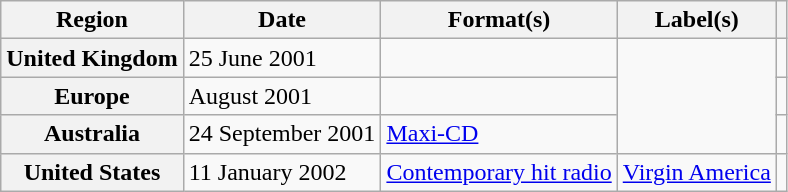<table class="wikitable plainrowheaders">
<tr>
<th scope="col">Region</th>
<th scope="col">Date</th>
<th scope="col">Format(s)</th>
<th scope="col">Label(s)</th>
<th scope="col"></th>
</tr>
<tr>
<th scope="row">United Kingdom</th>
<td>25 June 2001</td>
<td></td>
<td rowspan="3"></td>
<td></td>
</tr>
<tr>
<th scope="row">Europe</th>
<td>August 2001</td>
<td></td>
<td></td>
</tr>
<tr>
<th scope="row">Australia</th>
<td>24 September 2001</td>
<td><a href='#'>Maxi-CD</a></td>
<td></td>
</tr>
<tr>
<th scope="row">United States</th>
<td>11 January 2002</td>
<td><a href='#'>Contemporary hit radio</a></td>
<td><a href='#'>Virgin America</a></td>
<td></td>
</tr>
</table>
